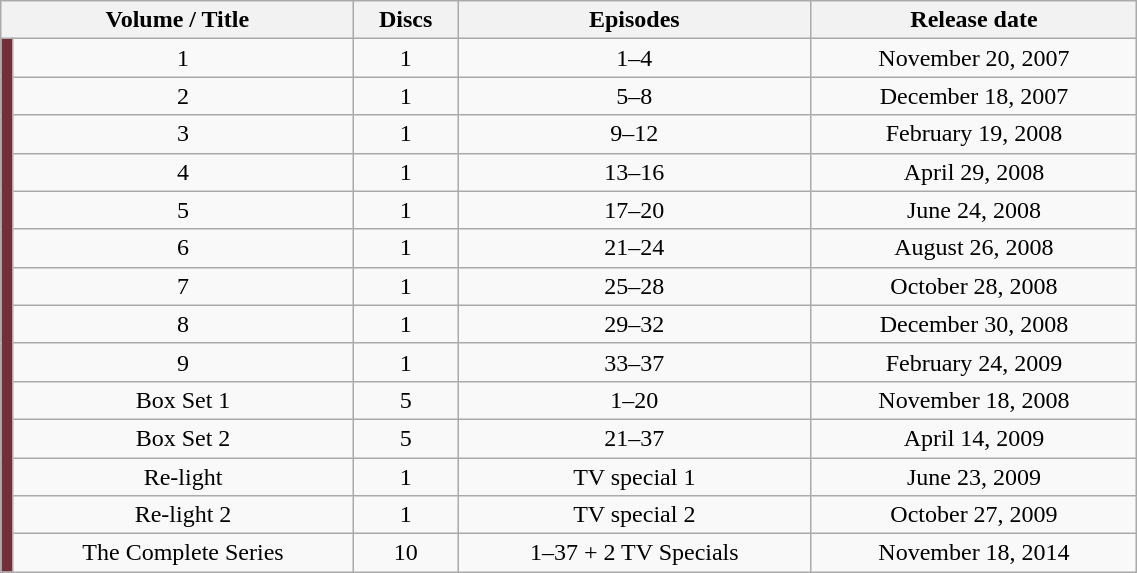<table class="wikitable" style="text-align: center; width: 60%;">
<tr>
<th colspan="2">Volume / Title</th>
<th>Discs</th>
<th>Episodes</th>
<th>Release date</th>
</tr>
<tr>
<td rowspan="16" width="1%" style="background: #722F37;"></td>
<td>1</td>
<td>1</td>
<td>1–4</td>
<td>November 20, 2007</td>
</tr>
<tr>
<td>2</td>
<td>1</td>
<td>5–8</td>
<td>December 18, 2007</td>
</tr>
<tr>
<td>3</td>
<td>1</td>
<td>9–12</td>
<td>February 19, 2008</td>
</tr>
<tr>
<td>4</td>
<td>1</td>
<td>13–16</td>
<td>April 29, 2008</td>
</tr>
<tr>
<td>5</td>
<td>1</td>
<td>17–20</td>
<td>June 24, 2008</td>
</tr>
<tr>
<td>6</td>
<td>1</td>
<td>21–24</td>
<td>August 26, 2008</td>
</tr>
<tr>
<td>7</td>
<td>1</td>
<td>25–28</td>
<td>October 28, 2008</td>
</tr>
<tr>
<td>8</td>
<td>1</td>
<td>29–32</td>
<td>December 30, 2008</td>
</tr>
<tr>
<td>9</td>
<td>1</td>
<td>33–37</td>
<td>February 24, 2009</td>
</tr>
<tr>
<td>Box Set 1</td>
<td>5</td>
<td>1–20</td>
<td>November 18, 2008</td>
</tr>
<tr>
<td>Box Set 2</td>
<td>5</td>
<td>21–37</td>
<td>April 14, 2009</td>
</tr>
<tr>
<td>Re-light</td>
<td>1</td>
<td>TV special 1</td>
<td>June 23, 2009</td>
</tr>
<tr>
<td>Re-light 2</td>
<td>1</td>
<td>TV special 2</td>
<td>October 27, 2009</td>
</tr>
<tr>
<td>The Complete Series</td>
<td>10</td>
<td>1–37 + 2 TV Specials</td>
<td>November 18, 2014</td>
</tr>
</table>
